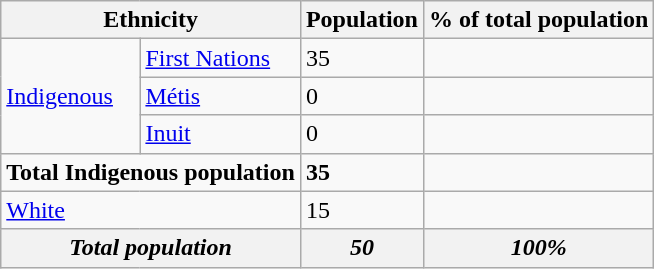<table class="wikitable">
<tr>
<th colspan="2">Ethnicity</th>
<th>Population</th>
<th>% of total population</th>
</tr>
<tr>
<td rowspan="3"><a href='#'>Indigenous</a></td>
<td><a href='#'>First Nations</a></td>
<td>35</td>
<td></td>
</tr>
<tr>
<td><a href='#'>Métis</a></td>
<td>0</td>
<td></td>
</tr>
<tr>
<td><a href='#'>Inuit</a></td>
<td>0</td>
<td></td>
</tr>
<tr>
<td colspan="2"><strong>Total Indigenous population</strong></td>
<td><strong>35</strong></td>
<td><strong></strong></td>
</tr>
<tr>
<td colspan="2"><a href='#'>White</a></td>
<td>15</td>
<td></td>
</tr>
<tr>
<th colspan="2"><em>Total population</em></th>
<th><em>50</em></th>
<th><em>100%</em></th>
</tr>
</table>
